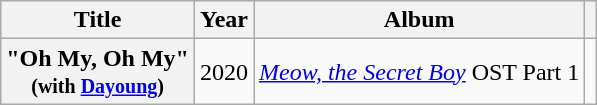<table class="wikitable plainrowheaders" style="text-align:center">
<tr>
<th scope="col">Title</th>
<th scope="col">Year</th>
<th scope="col">Album</th>
<th scope="col" class="unsortable"></th>
</tr>
<tr>
<th scope="row">"Oh My, Oh My"<br><small>(with <a href='#'>Dayoung</a>)</small></th>
<td>2020</td>
<td><em><a href='#'>Meow, the Secret Boy</a></em> OST Part 1</td>
<td></td>
</tr>
</table>
